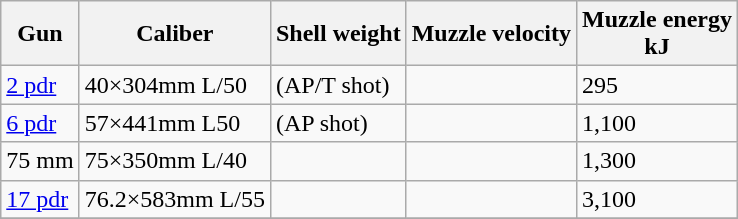<table class="wikitable">
<tr>
<th>Gun</th>
<th>Caliber</th>
<th>Shell weight</th>
<th>Muzzle velocity</th>
<th>Muzzle energy<br>kJ</th>
</tr>
<tr>
<td><a href='#'>2 pdr</a></td>
<td>40×304mm L/50</td>
<td>(AP/T shot) </td>
<td></td>
<td>295</td>
</tr>
<tr>
<td><a href='#'>6 pdr</a></td>
<td>57×441mm L50</td>
<td>(AP shot) </td>
<td></td>
<td>1,100</td>
</tr>
<tr>
<td>75 mm</td>
<td>75×350mm L/40</td>
<td></td>
<td></td>
<td>1,300</td>
</tr>
<tr>
<td><a href='#'>17 pdr</a></td>
<td>76.2×583mm L/55</td>
<td></td>
<td></td>
<td>3,100</td>
</tr>
<tr>
</tr>
</table>
